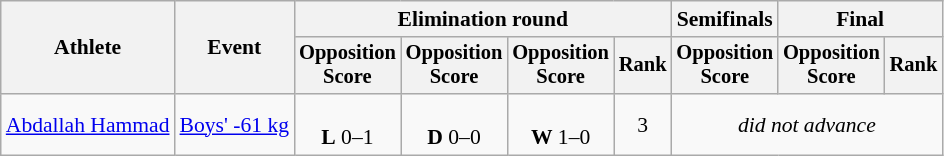<table class="wikitable" style="font-size:90%">
<tr>
<th rowspan=2>Athlete</th>
<th rowspan=2>Event</th>
<th colspan=4>Elimination round</th>
<th>Semifinals</th>
<th colspan=2>Final</th>
</tr>
<tr style="font-size:95%">
<th>Opposition<br>Score</th>
<th>Opposition<br>Score</th>
<th>Opposition<br>Score</th>
<th>Rank</th>
<th>Opposition<br>Score</th>
<th>Opposition<br>Score</th>
<th>Rank</th>
</tr>
<tr align=center>
<td align=left><a href='#'>Abdallah Hammad</a></td>
<td align=left><a href='#'>Boys' -61 kg</a></td>
<td><br><strong>L</strong> 0–1</td>
<td><br><strong>D</strong> 0–0</td>
<td><br><strong>W</strong> 1–0</td>
<td>3</td>
<td colspan=3><em>did not advance</em></td>
</tr>
</table>
